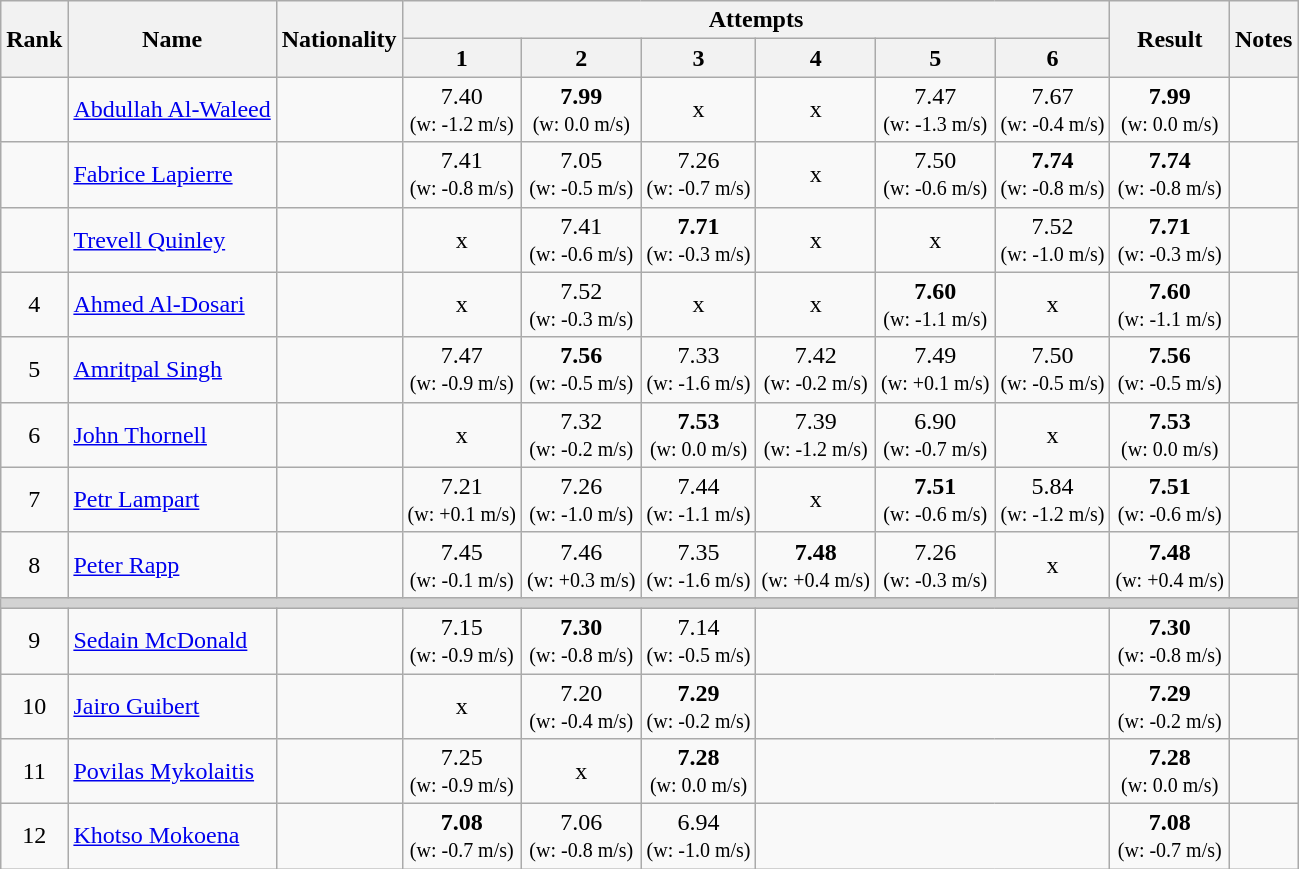<table class="wikitable sortable" style="text-align:center">
<tr>
<th rowspan=2>Rank</th>
<th rowspan=2>Name</th>
<th rowspan=2>Nationality</th>
<th colspan=6>Attempts</th>
<th rowspan=2>Result</th>
<th rowspan=2>Notes</th>
</tr>
<tr>
<th>1</th>
<th>2</th>
<th>3</th>
<th>4</th>
<th>5</th>
<th>6</th>
</tr>
<tr>
<td></td>
<td align=left><a href='#'>Abdullah Al-Waleed</a></td>
<td align=left></td>
<td>7.40<br><small>(w: -1.2 m/s)</small></td>
<td><strong>7.99</strong><br><small>(w: 0.0 m/s)</small></td>
<td>x</td>
<td>x</td>
<td>7.47<br><small>(w: -1.3 m/s)</small></td>
<td>7.67<br><small>(w: -0.4 m/s)</small></td>
<td><strong>7.99</strong> <br><small>(w: 0.0 m/s)</small></td>
<td></td>
</tr>
<tr>
<td></td>
<td align=left><a href='#'>Fabrice Lapierre</a></td>
<td align=left></td>
<td>7.41<br><small>(w: -0.8 m/s)</small></td>
<td>7.05<br><small>(w: -0.5 m/s)</small></td>
<td>7.26<br><small>(w: -0.7 m/s)</small></td>
<td>x</td>
<td>7.50<br><small>(w: -0.6 m/s)</small></td>
<td><strong>7.74</strong><br><small>(w: -0.8 m/s)</small></td>
<td><strong>7.74</strong> <br><small>(w: -0.8 m/s)</small></td>
<td></td>
</tr>
<tr>
<td></td>
<td align=left><a href='#'>Trevell Quinley</a></td>
<td align=left></td>
<td>x</td>
<td>7.41<br><small>(w: -0.6 m/s)</small></td>
<td><strong>7.71</strong><br><small>(w: -0.3 m/s)</small></td>
<td>x</td>
<td>x</td>
<td>7.52<br><small>(w: -1.0 m/s)</small></td>
<td><strong>7.71</strong> <br><small>(w: -0.3 m/s)</small></td>
<td></td>
</tr>
<tr>
<td>4</td>
<td align=left><a href='#'>Ahmed Al-Dosari</a></td>
<td align=left></td>
<td>x</td>
<td>7.52<br><small>(w: -0.3 m/s)</small></td>
<td>x</td>
<td>x</td>
<td><strong>7.60</strong><br><small>(w: -1.1 m/s)</small></td>
<td>x</td>
<td><strong>7.60</strong> <br><small>(w: -1.1 m/s)</small></td>
<td></td>
</tr>
<tr>
<td>5</td>
<td align=left><a href='#'>Amritpal Singh</a></td>
<td align=left></td>
<td>7.47<br><small>(w: -0.9 m/s)</small></td>
<td><strong>7.56</strong><br><small>(w: -0.5 m/s)</small></td>
<td>7.33<br><small>(w: -1.6 m/s)</small></td>
<td>7.42<br><small>(w: -0.2 m/s)</small></td>
<td>7.49<br><small>(w: +0.1 m/s)</small></td>
<td>7.50<br><small>(w: -0.5 m/s)</small></td>
<td><strong>7.56</strong> <br><small>(w: -0.5 m/s)</small></td>
<td></td>
</tr>
<tr>
<td>6</td>
<td align=left><a href='#'>John Thornell</a></td>
<td align=left></td>
<td>x</td>
<td>7.32<br><small>(w: -0.2 m/s)</small></td>
<td><strong>7.53</strong><br><small>(w: 0.0 m/s)</small></td>
<td>7.39<br><small>(w: -1.2 m/s)</small></td>
<td>6.90<br><small>(w: -0.7 m/s)</small></td>
<td>x</td>
<td><strong>7.53</strong> <br><small>(w: 0.0 m/s)</small></td>
<td></td>
</tr>
<tr>
<td>7</td>
<td align=left><a href='#'>Petr Lampart</a></td>
<td align=left></td>
<td>7.21<br><small>(w: +0.1 m/s)</small></td>
<td>7.26<br><small>(w: -1.0 m/s)</small></td>
<td>7.44<br><small>(w: -1.1 m/s)</small></td>
<td>x</td>
<td><strong>7.51</strong><br><small>(w: -0.6 m/s)</small></td>
<td>5.84<br><small>(w: -1.2 m/s)</small></td>
<td><strong>7.51</strong> <br><small>(w: -0.6 m/s)</small></td>
<td></td>
</tr>
<tr>
<td>8</td>
<td align=left><a href='#'>Peter Rapp</a></td>
<td align=left></td>
<td>7.45<br><small>(w: -0.1 m/s)</small></td>
<td>7.46<br><small>(w: +0.3 m/s)</small></td>
<td>7.35<br><small>(w: -1.6 m/s)</small></td>
<td><strong>7.48</strong><br><small>(w: +0.4 m/s)</small></td>
<td>7.26<br><small>(w: -0.3 m/s)</small></td>
<td>x</td>
<td><strong>7.48</strong> <br><small>(w: +0.4 m/s)</small></td>
<td></td>
</tr>
<tr>
<td colspan=11 bgcolor=lightgray></td>
</tr>
<tr>
<td>9</td>
<td align=left><a href='#'>Sedain McDonald</a></td>
<td align=left></td>
<td>7.15<br><small>(w: -0.9 m/s)</small></td>
<td><strong>7.30</strong><br><small>(w: -0.8 m/s)</small></td>
<td>7.14<br><small>(w: -0.5 m/s)</small></td>
<td colspan=3></td>
<td><strong>7.30</strong> <br><small>(w: -0.8 m/s)</small></td>
<td></td>
</tr>
<tr>
<td>10</td>
<td align=left><a href='#'>Jairo Guibert</a></td>
<td align=left></td>
<td>x</td>
<td>7.20<br><small>(w: -0.4 m/s)</small></td>
<td><strong>7.29</strong><br><small>(w: -0.2 m/s)</small></td>
<td colspan=3></td>
<td><strong>7.29</strong> <br><small>(w: -0.2 m/s)</small></td>
<td></td>
</tr>
<tr>
<td>11</td>
<td align=left><a href='#'>Povilas Mykolaitis</a></td>
<td align=left></td>
<td>7.25<br><small>(w: -0.9 m/s)</small></td>
<td>x</td>
<td><strong>7.28</strong><br><small>(w: 0.0 m/s)</small></td>
<td colspan=3></td>
<td><strong>7.28</strong> <br><small>(w: 0.0 m/s)</small></td>
<td></td>
</tr>
<tr>
<td>12</td>
<td align=left><a href='#'>Khotso Mokoena</a></td>
<td align=left></td>
<td><strong>7.08</strong><br><small>(w: -0.7 m/s)</small></td>
<td>7.06<br><small>(w: -0.8 m/s)</small></td>
<td>6.94<br><small>(w: -1.0 m/s)</small></td>
<td colspan=3></td>
<td><strong>7.08</strong> <br><small>(w: -0.7 m/s)</small></td>
<td></td>
</tr>
</table>
